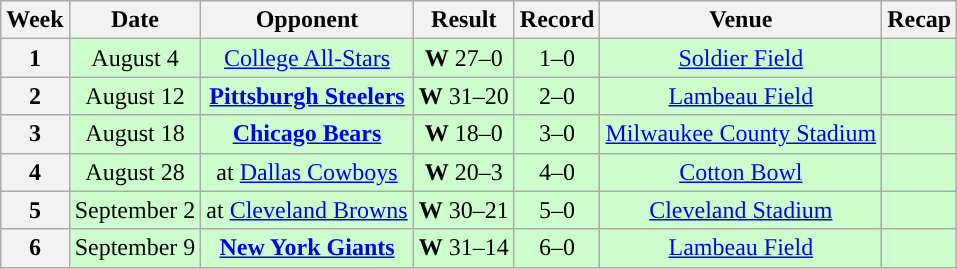<table class="wikitable" style="text-align:center">
<tr>
<th>Week</th>
<th>Date</th>
<th>Opponent</th>
<th>Result</th>
<th>Record</th>
<th>Venue</th>
<th>Recap</th>
</tr>
<tr style="text-align:center; background:#cfc;">
<th>1</th>
<td>August 4</td>
<td><a href='#'>College All-Stars</a></td>
<td><strong>W</strong> 27–0</td>
<td>1–0</td>
<td><a href='#'>Soldier Field</a></td>
<td></td>
</tr>
<tr style="text-align:center; background:#cfc;">
<th>2</th>
<td>August 12</td>
<td><strong><a href='#'>Pittsburgh Steelers</a></strong></td>
<td><strong>W</strong>  31–20</td>
<td>2–0</td>
<td><a href='#'>Lambeau Field</a></td>
<td></td>
</tr>
<tr style="text-align:center; background:#cfc;">
<th>3</th>
<td>August 18</td>
<td><strong><a href='#'>Chicago Bears</a></strong></td>
<td><strong>W</strong> 18–0</td>
<td>3–0</td>
<td><a href='#'>Milwaukee County Stadium</a></td>
<td></td>
</tr>
<tr style="text-align:center; background:#cfc;">
<th>4</th>
<td>August 28</td>
<td>at <a href='#'>Dallas Cowboys</a></td>
<td><strong>W</strong> 20–3</td>
<td>4–0</td>
<td><a href='#'>Cotton Bowl</a></td>
<td></td>
</tr>
<tr style="text-align:center; background:#cfc;">
<th>5</th>
<td>September 2</td>
<td>at <a href='#'>Cleveland Browns</a></td>
<td><strong>W</strong> 30–21</td>
<td>5–0</td>
<td><a href='#'>Cleveland Stadium</a></td>
<td></td>
</tr>
<tr style="text-align:center; background:#cfc;">
<th>6</th>
<td>September 9</td>
<td><strong><a href='#'>New York Giants</a></strong></td>
<td><strong>W</strong> 31–14</td>
<td>6–0</td>
<td><a href='#'>Lambeau Field</a></td>
<td></td>
</tr>
</table>
